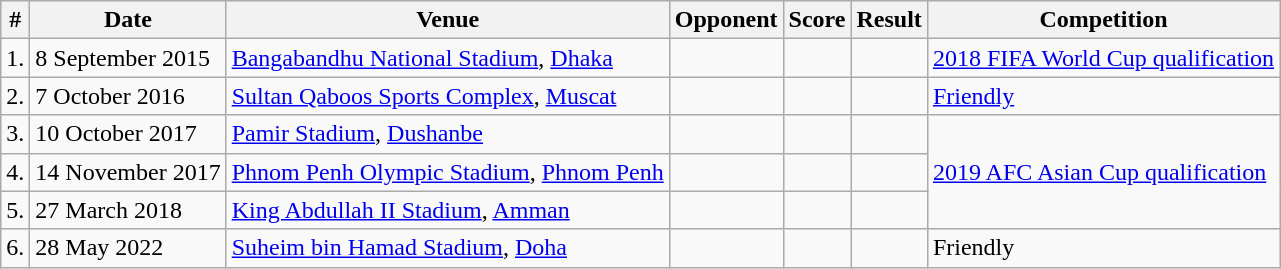<table class="wikitable">
<tr>
<th>#</th>
<th>Date</th>
<th>Venue</th>
<th>Opponent</th>
<th>Score</th>
<th>Result</th>
<th>Competition</th>
</tr>
<tr>
<td>1.</td>
<td>8 September 2015</td>
<td><a href='#'>Bangabandhu National Stadium</a>, <a href='#'>Dhaka</a></td>
<td></td>
<td></td>
<td></td>
<td><a href='#'>2018 FIFA World Cup qualification</a></td>
</tr>
<tr>
<td>2.</td>
<td>7 October 2016</td>
<td><a href='#'>Sultan Qaboos Sports Complex</a>, <a href='#'>Muscat</a></td>
<td></td>
<td></td>
<td></td>
<td><a href='#'>Friendly</a></td>
</tr>
<tr>
<td>3.</td>
<td>10 October 2017</td>
<td><a href='#'>Pamir Stadium</a>, <a href='#'>Dushanbe</a></td>
<td></td>
<td></td>
<td></td>
<td rowspan=3><a href='#'>2019 AFC Asian Cup qualification</a></td>
</tr>
<tr>
<td>4.</td>
<td>14 November 2017</td>
<td><a href='#'>Phnom Penh Olympic Stadium</a>, <a href='#'>Phnom Penh</a></td>
<td></td>
<td></td>
<td></td>
</tr>
<tr>
<td>5.</td>
<td>27 March 2018</td>
<td><a href='#'>King Abdullah II Stadium</a>, <a href='#'>Amman</a></td>
<td></td>
<td></td>
<td></td>
</tr>
<tr>
<td>6.</td>
<td>28 May 2022</td>
<td><a href='#'>Suheim bin Hamad Stadium</a>, <a href='#'>Doha</a></td>
<td></td>
<td></td>
<td></td>
<td>Friendly</td>
</tr>
</table>
